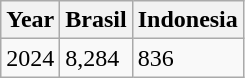<table class="wikitable">
<tr>
<th>Year</th>
<th>Brasil</th>
<th>Indonesia</th>
</tr>
<tr>
<td>2024</td>
<td>8,284</td>
<td>836</td>
</tr>
</table>
